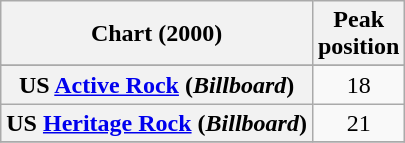<table class="wikitable sortable plainrowheaders">
<tr>
<th>Chart (2000)</th>
<th>Peak<br>position</th>
</tr>
<tr>
</tr>
<tr>
<th scope="row">US <a href='#'>Active Rock</a> (<em>Billboard</em>)</th>
<td style="text-align:center;">18</td>
</tr>
<tr>
<th scope="row">US <a href='#'>Heritage Rock</a> (<em>Billboard</em>)</th>
<td style="text-align:center;">21</td>
</tr>
<tr>
</tr>
</table>
